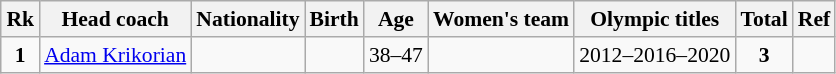<table class="wikitable sortable" style="text-align: center; font-size: 90%; margin-left: 1em;">
<tr>
<th>Rk</th>
<th>Head coach</th>
<th>Nationality</th>
<th>Birth</th>
<th>Age</th>
<th>Women's team</th>
<th>Olympic titles</th>
<th>Total</th>
<th class="unsortable">Ref</th>
</tr>
<tr>
<td><strong>1</strong></td>
<td style="text-align: left;" data-sort-value="Krikorian, Adam"><a href='#'>Adam Krikorian</a></td>
<td style="text-align: left;"></td>
<td></td>
<td>38–47</td>
<td style="text-align: left;"></td>
<td style="text-align: left;">2012–2016–2020</td>
<td><strong>3</strong></td>
<td></td>
</tr>
</table>
